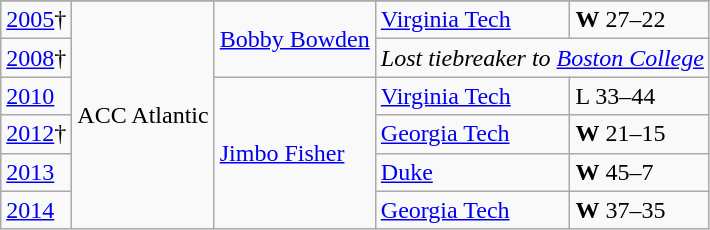<table class="wikitable">
<tr>
</tr>
<tr>
<td><a href='#'>2005</a>†</td>
<td rowspan="6">ACC Atlantic</td>
<td rowspan="2"><a href='#'>Bobby Bowden</a></td>
<td><a href='#'>Virginia Tech</a></td>
<td><strong>W</strong> 27–22</td>
</tr>
<tr>
<td><a href='#'>2008</a>†</td>
<td colspan="2"><em>Lost tiebreaker to <a href='#'>Boston College</a></em></td>
</tr>
<tr>
<td><a href='#'>2010</a></td>
<td rowspan="4"><a href='#'>Jimbo Fisher</a></td>
<td><a href='#'>Virginia Tech</a></td>
<td>L 33–44</td>
</tr>
<tr>
<td><a href='#'>2012</a>†</td>
<td><a href='#'>Georgia Tech</a></td>
<td><strong>W</strong> 21–15</td>
</tr>
<tr>
<td><a href='#'>2013</a></td>
<td><a href='#'>Duke</a></td>
<td><strong>W</strong> 45–7</td>
</tr>
<tr>
<td><a href='#'>2014</a></td>
<td><a href='#'>Georgia Tech</a></td>
<td><strong>W</strong> 37–35</td>
</tr>
</table>
